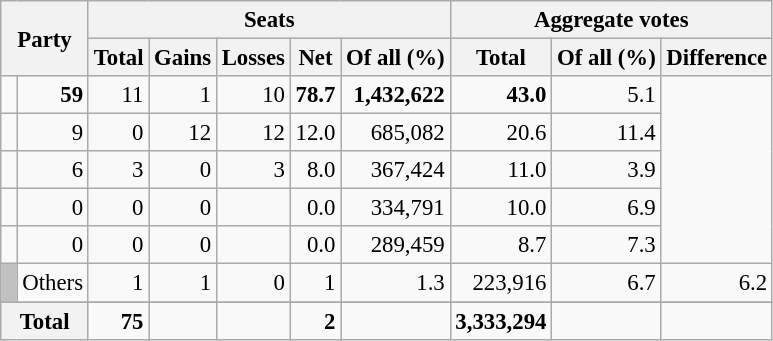<table class="wikitable sortable" style="text-align:right; font-size:95%;">
<tr>
<th colspan="2" rowspan="2">Party</th>
<th colspan="5">Seats</th>
<th colspan="3">Aggregate votes</th>
</tr>
<tr>
<th>Total</th>
<th>Gains</th>
<th>Losses</th>
<th>Net</th>
<th>Of all (%)</th>
<th>Total</th>
<th>Of all (%)</th>
<th>Difference</th>
</tr>
<tr>
<td></td>
<td><strong>59</strong></td>
<td>11</td>
<td>1</td>
<td>10</td>
<td><strong>78.7</strong></td>
<td><strong>1,432,622</strong></td>
<td><strong>43.0</strong></td>
<td>5.1</td>
</tr>
<tr>
<td></td>
<td>9</td>
<td>0</td>
<td>12</td>
<td>12</td>
<td>12.0</td>
<td>685,082</td>
<td>20.6</td>
<td>11.4</td>
</tr>
<tr>
<td></td>
<td>6</td>
<td>3</td>
<td>0</td>
<td>3</td>
<td>8.0</td>
<td>367,424</td>
<td>11.0</td>
<td>3.9</td>
</tr>
<tr>
<td></td>
<td>0</td>
<td>0</td>
<td>0</td>
<td></td>
<td>0.0</td>
<td>334,791</td>
<td>10.0</td>
<td>6.9</td>
</tr>
<tr>
<td></td>
<td>0</td>
<td>0</td>
<td>0</td>
<td></td>
<td>0.0</td>
<td>289,459</td>
<td>8.7</td>
<td>7.3</td>
</tr>
<tr>
<td style="background:silver;"> </td>
<td align=left>Others</td>
<td>1</td>
<td>1</td>
<td>0</td>
<td>1</td>
<td>1.3</td>
<td>223,916</td>
<td>6.7</td>
<td>6.2</td>
</tr>
<tr>
</tr>
<tr class="sortbottom" style="font-weight:bold;">
<th colspan="2" scope="row" style="background-color:#f2f2f2;">Total</th>
<td>75</td>
<td></td>
<td></td>
<td>2</td>
<td></td>
<td>3,333,294</td>
<td></td>
<td></td>
</tr>
</table>
